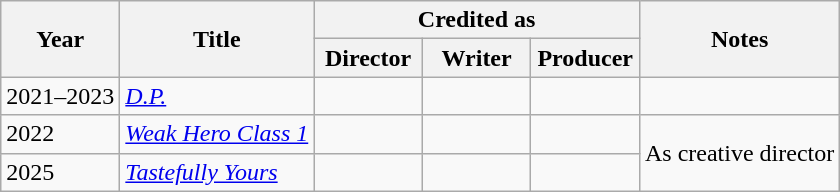<table class="wikitable sortable">
<tr>
<th rowspan="2">Year</th>
<th rowspan="2">Title</th>
<th colspan="3">Credited as</th>
<th rowspan="2" scope="col" class="unsortable">Notes</th>
</tr>
<tr>
<th width="65">Director</th>
<th width="65">Writer</th>
<th width="65">Producer</th>
</tr>
<tr>
<td>2021–2023</td>
<td><em><a href='#'>D.P.</a></em></td>
<td></td>
<td></td>
<td></td>
<td></td>
</tr>
<tr>
<td>2022</td>
<td><em><a href='#'>Weak Hero Class 1</a></em></td>
<td></td>
<td></td>
<td></td>
<td rowspan="2">As creative director</td>
</tr>
<tr>
<td>2025</td>
<td><em><a href='#'>Tastefully Yours</a></em></td>
<td></td>
<td></td>
<td></td>
</tr>
</table>
